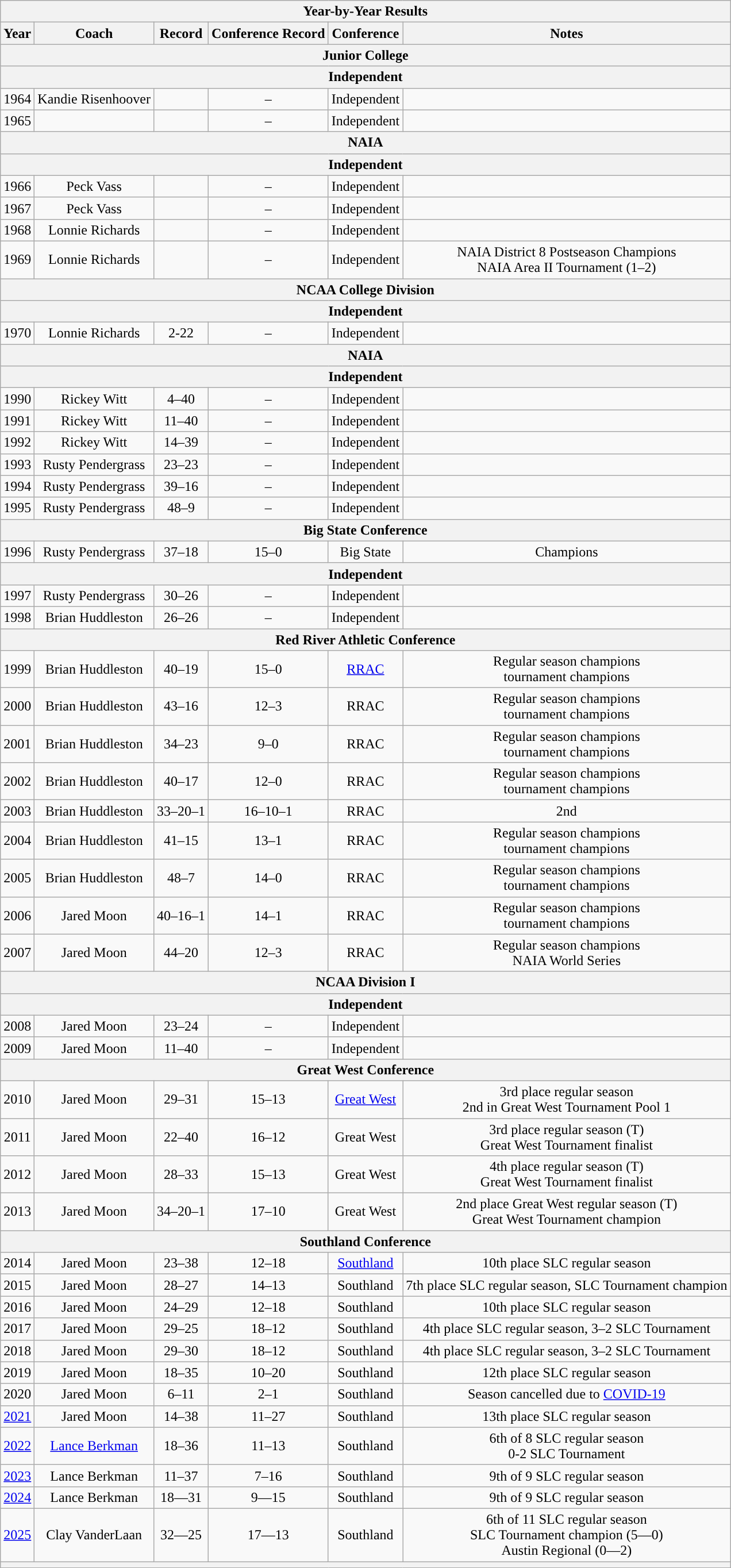<table class="wikitable sortable collapsible" style="text-align:center">
<tr>
<th colspan=6>Year-by-Year Results</th>
</tr>
<tr>
<th>Year</th>
<th>Coach</th>
<th>Record</th>
<th>Conference Record</th>
<th>Conference</th>
<th>Notes</th>
</tr>
<tr>
<th colspan=6>Junior College</th>
</tr>
<tr>
<th colspan=6>Independent</th>
</tr>
<tr>
<td>1964</td>
<td>Kandie Risenhoover</td>
<td></td>
<td>–</td>
<td>Independent</td>
<td></td>
</tr>
<tr>
<td>1965</td>
<td></td>
<td></td>
<td>–</td>
<td>Independent</td>
<td></td>
</tr>
<tr>
<th colspan=6>NAIA</th>
</tr>
<tr>
<th colspan=6>Independent</th>
</tr>
<tr>
<td>1966</td>
<td>Peck Vass</td>
<td></td>
<td>–</td>
<td>Independent</td>
<td></td>
</tr>
<tr>
<td>1967</td>
<td>Peck Vass</td>
<td></td>
<td>–</td>
<td>Independent</td>
<td></td>
</tr>
<tr>
<td>1968</td>
<td>Lonnie Richards</td>
<td></td>
<td>–</td>
<td>Independent</td>
<td></td>
</tr>
<tr>
<td>1969</td>
<td>Lonnie Richards</td>
<td></td>
<td>–</td>
<td>Independent</td>
<td>NAIA District 8 Postseason Champions <br> NAIA Area II Tournament (1–2)</td>
</tr>
<tr>
<th colspan=6>NCAA College Division</th>
</tr>
<tr>
<th colspan=6>Independent</th>
</tr>
<tr>
<td>1970</td>
<td>Lonnie Richards</td>
<td>2-22</td>
<td>–</td>
<td>Independent</td>
<td></td>
</tr>
<tr>
<th colspan=6>NAIA</th>
</tr>
<tr>
<th colspan=6>Independent</th>
</tr>
<tr>
<td>1990</td>
<td>Rickey Witt</td>
<td>4–40</td>
<td>–</td>
<td>Independent</td>
<td></td>
</tr>
<tr>
<td>1991</td>
<td>Rickey Witt</td>
<td>11–40</td>
<td>–</td>
<td>Independent</td>
<td></td>
</tr>
<tr>
<td>1992</td>
<td>Rickey Witt</td>
<td>14–39</td>
<td>–</td>
<td>Independent</td>
<td></td>
</tr>
<tr>
<td>1993</td>
<td>Rusty Pendergrass</td>
<td>23–23</td>
<td>–</td>
<td>Independent</td>
<td></td>
</tr>
<tr>
<td>1994</td>
<td>Rusty Pendergrass</td>
<td>39–16</td>
<td>–</td>
<td>Independent</td>
<td></td>
</tr>
<tr>
<td>1995</td>
<td>Rusty Pendergrass</td>
<td>48–9</td>
<td>–</td>
<td>Independent</td>
<td></td>
</tr>
<tr>
<th colspan=6>Big State Conference</th>
</tr>
<tr>
<td>1996</td>
<td>Rusty Pendergrass</td>
<td>37–18</td>
<td>15–0</td>
<td>Big State</td>
<td>Champions</td>
</tr>
<tr>
<th colspan=6>Independent</th>
</tr>
<tr>
<td>1997</td>
<td>Rusty Pendergrass</td>
<td>30–26</td>
<td>–</td>
<td>Independent</td>
<td></td>
</tr>
<tr>
<td>1998</td>
<td>Brian Huddleston</td>
<td>26–26</td>
<td>–</td>
<td>Independent</td>
<td></td>
</tr>
<tr>
<th colspan=6>Red River Athletic Conference</th>
</tr>
<tr>
<td>1999</td>
<td>Brian Huddleston</td>
<td>40–19</td>
<td>15–0</td>
<td><a href='#'>RRAC</a></td>
<td>Regular season champions<br> tournament champions</td>
</tr>
<tr>
<td>2000</td>
<td>Brian Huddleston</td>
<td>43–16</td>
<td>12–3</td>
<td>RRAC</td>
<td>Regular season champions<br> tournament champions</td>
</tr>
<tr>
<td>2001</td>
<td>Brian Huddleston</td>
<td>34–23</td>
<td>9–0</td>
<td>RRAC</td>
<td>Regular season champions<br> tournament champions</td>
</tr>
<tr>
<td>2002</td>
<td>Brian Huddleston</td>
<td>40–17</td>
<td>12–0</td>
<td>RRAC</td>
<td>Regular season champions<br> tournament champions</td>
</tr>
<tr>
<td>2003</td>
<td>Brian Huddleston</td>
<td>33–20–1</td>
<td>16–10–1</td>
<td>RRAC</td>
<td>2nd</td>
</tr>
<tr>
<td>2004</td>
<td>Brian Huddleston</td>
<td>41–15</td>
<td>13–1</td>
<td>RRAC</td>
<td>Regular season champions<br> tournament champions</td>
</tr>
<tr>
<td>2005</td>
<td>Brian Huddleston</td>
<td>48–7</td>
<td>14–0</td>
<td>RRAC</td>
<td>Regular season champions<br> tournament champions</td>
</tr>
<tr>
<td>2006</td>
<td>Jared Moon</td>
<td>40–16–1</td>
<td>14–1</td>
<td>RRAC</td>
<td>Regular season champions<br> tournament champions</td>
</tr>
<tr>
<td>2007</td>
<td>Jared Moon</td>
<td>44–20</td>
<td>12–3</td>
<td>RRAC</td>
<td>Regular season champions<br>NAIA World Series</td>
</tr>
<tr>
<th colspan=6>NCAA Division I</th>
</tr>
<tr>
<th colspan=6>Independent</th>
</tr>
<tr>
<td>2008</td>
<td>Jared Moon</td>
<td>23–24</td>
<td>–</td>
<td>Independent</td>
<td></td>
</tr>
<tr>
<td>2009</td>
<td>Jared Moon</td>
<td>11–40</td>
<td>–</td>
<td>Independent</td>
<td></td>
</tr>
<tr>
<th colspan=6>Great West Conference</th>
</tr>
<tr>
<td>2010</td>
<td>Jared Moon</td>
<td>29–31</td>
<td>15–13</td>
<td><a href='#'>Great West</a></td>
<td>3rd place regular season<br>2nd in Great West Tournament Pool 1</td>
</tr>
<tr>
<td>2011</td>
<td>Jared Moon</td>
<td>22–40</td>
<td>16–12</td>
<td>Great West</td>
<td>3rd place regular season (T)<br>Great West Tournament finalist</td>
</tr>
<tr>
<td>2012</td>
<td>Jared Moon</td>
<td>28–33</td>
<td>15–13</td>
<td>Great West</td>
<td>4th place regular season (T)<br>Great West Tournament finalist</td>
</tr>
<tr>
<td>2013</td>
<td>Jared Moon</td>
<td>34–20–1</td>
<td>17–10</td>
<td>Great West</td>
<td>2nd place Great West regular season (T)<br>Great West Tournament champion</td>
</tr>
<tr>
<th colspan=6>Southland Conference</th>
</tr>
<tr>
<td>2014</td>
<td>Jared Moon</td>
<td>23–38</td>
<td>12–18</td>
<td><a href='#'>Southland</a></td>
<td>10th place SLC regular season</td>
</tr>
<tr>
<td>2015</td>
<td>Jared Moon</td>
<td>28–27</td>
<td>14–13</td>
<td>Southland</td>
<td>7th place SLC regular season, SLC Tournament champion</td>
</tr>
<tr>
<td>2016</td>
<td>Jared Moon</td>
<td>24–29</td>
<td>12–18</td>
<td>Southland</td>
<td>10th place SLC regular season</td>
</tr>
<tr>
<td>2017</td>
<td>Jared Moon</td>
<td>29–25</td>
<td>18–12</td>
<td>Southland</td>
<td>4th place SLC regular season, 3–2 SLC Tournament</td>
</tr>
<tr>
<td>2018</td>
<td>Jared Moon</td>
<td>29–30</td>
<td>18–12</td>
<td>Southland</td>
<td>4th place SLC regular season, 3–2 SLC Tournament</td>
</tr>
<tr>
<td>2019</td>
<td>Jared Moon</td>
<td>18–35</td>
<td>10–20</td>
<td>Southland</td>
<td>12th place SLC regular season</td>
</tr>
<tr>
<td>2020</td>
<td>Jared Moon</td>
<td>6–11</td>
<td>2–1</td>
<td>Southland</td>
<td>Season cancelled due to <a href='#'>COVID-19</a></td>
</tr>
<tr>
<td><a href='#'>2021</a></td>
<td>Jared Moon</td>
<td>14–38</td>
<td>11–27</td>
<td>Southland</td>
<td>13th place SLC regular season</td>
</tr>
<tr>
<td><a href='#'>2022</a></td>
<td><a href='#'>Lance Berkman</a></td>
<td>18–36</td>
<td>11–13</td>
<td>Southland</td>
<td>6th of 8 SLC regular season<br>0-2 SLC Tournament </td>
</tr>
<tr>
<td><a href='#'>2023</a></td>
<td>Lance Berkman</td>
<td>11–37</td>
<td>7–16</td>
<td>Southland</td>
<td>9th of 9 SLC regular season </td>
</tr>
<tr>
<td><a href='#'>2024</a></td>
<td>Lance Berkman</td>
<td>18—31</td>
<td>9—15</td>
<td>Southland</td>
<td>9th of 9 SLC regular season</td>
</tr>
<tr>
<td><a href='#'>2025</a></td>
<td>Clay VanderLaan</td>
<td>32—25</td>
<td>17—13</td>
<td>Southland</td>
<td>6th of 11 SLC regular season <br> SLC Tournament champion (5—0) <br> Austin Regional (0—2)</td>
</tr>
<tr>
<th colspan=6></th>
</tr>
</table>
